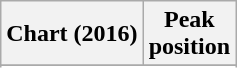<table class="wikitable sortable plainrowheaders" style="text-align:center">
<tr>
<th scope="col">Chart (2016)</th>
<th scope="col">Peak<br> position</th>
</tr>
<tr>
</tr>
<tr>
</tr>
<tr>
</tr>
<tr>
</tr>
<tr>
</tr>
<tr>
</tr>
<tr>
</tr>
<tr>
</tr>
<tr>
</tr>
<tr>
</tr>
</table>
